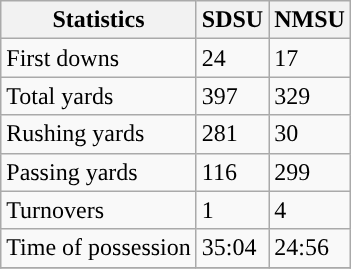<table class="wikitable">
<tr>
<th>Statistics</th>
<th>SDSU</th>
<th>NMSU</th>
</tr>
<tr>
<td>First downs</td>
<td>24</td>
<td>17</td>
</tr>
<tr>
<td>Total yards</td>
<td>397</td>
<td>329</td>
</tr>
<tr>
<td>Rushing yards</td>
<td>281</td>
<td>30</td>
</tr>
<tr>
<td>Passing yards</td>
<td>116</td>
<td>299</td>
</tr>
<tr>
<td>Turnovers</td>
<td>1</td>
<td>4</td>
</tr>
<tr>
<td>Time of possession</td>
<td>35:04</td>
<td>24:56</td>
</tr>
<tr>
</tr>
</table>
